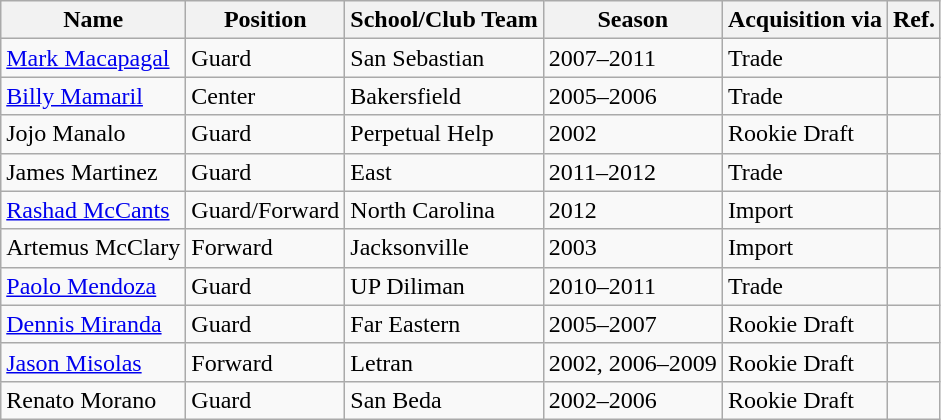<table class="wikitable sortable">
<tr>
<th class="unsortable">Name</th>
<th>Position</th>
<th>School/Club Team</th>
<th>Season</th>
<th>Acquisition via</th>
<th class=unsortable>Ref.</th>
</tr>
<tr>
<td><a href='#'>Mark Macapagal</a></td>
<td>Guard</td>
<td>San Sebastian</td>
<td>2007–2011</td>
<td>Trade</td>
<td></td>
</tr>
<tr>
<td><a href='#'>Billy Mamaril</a></td>
<td>Center</td>
<td>Bakersfield</td>
<td>2005–2006</td>
<td>Trade</td>
<td></td>
</tr>
<tr>
<td>Jojo Manalo</td>
<td>Guard</td>
<td>Perpetual Help</td>
<td>2002</td>
<td>Rookie Draft</td>
<td></td>
</tr>
<tr>
<td>James Martinez</td>
<td>Guard</td>
<td>East</td>
<td>2011–2012</td>
<td>Trade</td>
<td></td>
</tr>
<tr>
<td><a href='#'>Rashad McCants</a></td>
<td>Guard/Forward</td>
<td>North Carolina</td>
<td>2012</td>
<td>Import</td>
<td></td>
</tr>
<tr>
<td>Artemus McClary</td>
<td>Forward</td>
<td>Jacksonville</td>
<td>2003</td>
<td>Import</td>
<td></td>
</tr>
<tr>
<td><a href='#'>Paolo Mendoza</a></td>
<td>Guard</td>
<td>UP Diliman</td>
<td>2010–2011</td>
<td>Trade</td>
<td></td>
</tr>
<tr>
<td><a href='#'>Dennis Miranda</a></td>
<td>Guard</td>
<td>Far Eastern</td>
<td>2005–2007</td>
<td>Rookie Draft</td>
<td></td>
</tr>
<tr>
<td><a href='#'>Jason Misolas</a></td>
<td>Forward</td>
<td>Letran</td>
<td>2002, 2006–2009</td>
<td>Rookie Draft</td>
<td></td>
</tr>
<tr>
<td>Renato Morano</td>
<td>Guard</td>
<td>San Beda</td>
<td>2002–2006</td>
<td>Rookie Draft</td>
<td></td>
</tr>
</table>
